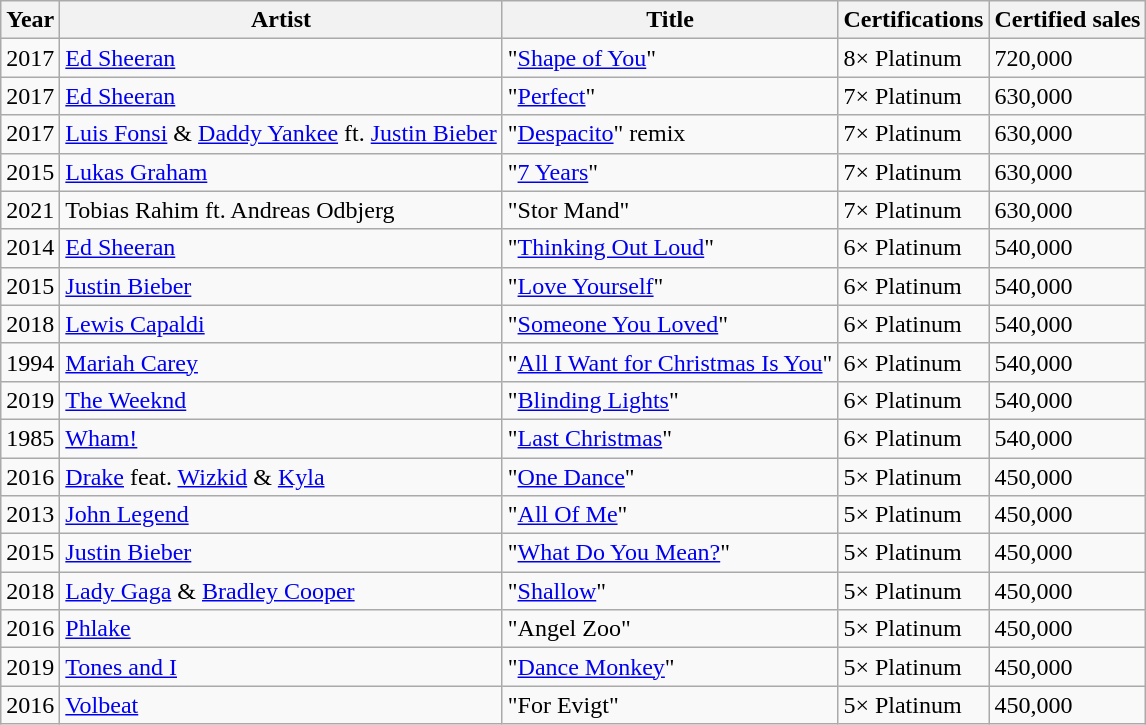<table class="wikitable">
<tr>
<th>Year</th>
<th>Artist</th>
<th>Title</th>
<th>Certifications</th>
<th>Certified sales</th>
</tr>
<tr>
<td>2017</td>
<td><a href='#'>Ed Sheeran</a></td>
<td>"<a href='#'>Shape of You</a>"</td>
<td>8× Platinum</td>
<td>720,000</td>
</tr>
<tr>
<td>2017</td>
<td><a href='#'>Ed Sheeran</a></td>
<td>"<a href='#'>Perfect</a>"</td>
<td>7× Platinum</td>
<td>630,000</td>
</tr>
<tr>
<td>2017</td>
<td><a href='#'>Luis Fonsi</a> & <a href='#'>Daddy Yankee</a> ft. <a href='#'>Justin Bieber</a></td>
<td>"<a href='#'>Despacito</a>" remix</td>
<td>7× Platinum</td>
<td>630,000</td>
</tr>
<tr>
<td>2015</td>
<td><a href='#'>Lukas Graham</a></td>
<td>"<a href='#'>7 Years</a>"</td>
<td>7× Platinum</td>
<td>630,000</td>
</tr>
<tr>
<td>2021</td>
<td>Tobias Rahim ft. Andreas Odbjerg</td>
<td>"Stor Mand"</td>
<td>7× Platinum</td>
<td>630,000</td>
</tr>
<tr>
<td>2014</td>
<td><a href='#'>Ed Sheeran</a></td>
<td>"<a href='#'>Thinking Out Loud</a>"</td>
<td>6× Platinum</td>
<td>540,000</td>
</tr>
<tr>
<td>2015</td>
<td><a href='#'>Justin Bieber</a></td>
<td>"<a href='#'>Love Yourself</a>"</td>
<td>6× Platinum</td>
<td>540,000</td>
</tr>
<tr>
<td>2018</td>
<td><a href='#'>Lewis Capaldi</a></td>
<td>"<a href='#'>Someone You Loved</a>"</td>
<td>6× Platinum</td>
<td>540,000</td>
</tr>
<tr>
<td>1994</td>
<td><a href='#'>Mariah Carey</a></td>
<td>"<a href='#'>All I Want for Christmas Is You</a>"</td>
<td>6× Platinum</td>
<td>540,000</td>
</tr>
<tr>
<td>2019</td>
<td><a href='#'>The Weeknd</a></td>
<td>"<a href='#'>Blinding Lights</a>"</td>
<td>6× Platinum</td>
<td>540,000</td>
</tr>
<tr>
<td>1985</td>
<td><a href='#'>Wham!</a></td>
<td>"<a href='#'>Last Christmas</a>"</td>
<td>6× Platinum</td>
<td>540,000</td>
</tr>
<tr>
<td>2016</td>
<td><a href='#'>Drake</a> feat. <a href='#'>Wizkid</a> & <a href='#'>Kyla</a></td>
<td>"<a href='#'>One Dance</a>"</td>
<td>5× Platinum</td>
<td>450,000</td>
</tr>
<tr>
<td>2013</td>
<td><a href='#'>John Legend</a></td>
<td>"<a href='#'>All Of Me</a>"</td>
<td>5× Platinum</td>
<td>450,000</td>
</tr>
<tr>
<td>2015</td>
<td><a href='#'>Justin Bieber</a></td>
<td>"<a href='#'>What Do You Mean?</a>"</td>
<td>5× Platinum</td>
<td>450,000</td>
</tr>
<tr>
<td>2018</td>
<td><a href='#'>Lady Gaga</a> & <a href='#'>Bradley Cooper</a></td>
<td>"<a href='#'>Shallow</a>"</td>
<td>5× Platinum</td>
<td>450,000</td>
</tr>
<tr>
<td>2016</td>
<td><a href='#'>Phlake</a></td>
<td>"Angel Zoo"</td>
<td>5× Platinum</td>
<td>450,000</td>
</tr>
<tr>
<td>2019</td>
<td><a href='#'>Tones and I</a></td>
<td>"<a href='#'>Dance Monkey</a>"</td>
<td>5× Platinum</td>
<td>450,000</td>
</tr>
<tr>
<td>2016</td>
<td><a href='#'>Volbeat</a></td>
<td>"For Evigt"</td>
<td>5× Platinum</td>
<td>450,000</td>
</tr>
</table>
